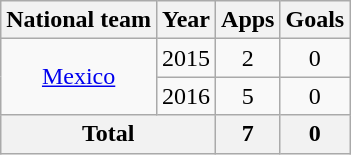<table class="wikitable" style="text-align: center;">
<tr>
<th>National team</th>
<th>Year</th>
<th>Apps</th>
<th>Goals</th>
</tr>
<tr>
<td rowspan="2" valign="center"><a href='#'>Mexico</a></td>
<td>2015</td>
<td>2</td>
<td>0</td>
</tr>
<tr>
<td>2016</td>
<td>5</td>
<td>0</td>
</tr>
<tr>
<th colspan="2">Total</th>
<th>7</th>
<th>0</th>
</tr>
</table>
